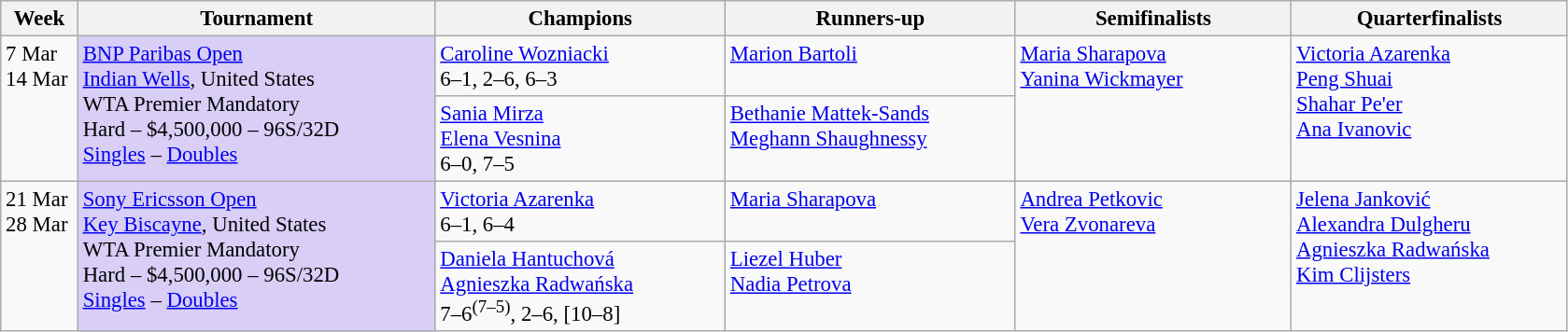<table class=wikitable style=font-size:95%>
<tr>
<th style="width:48px;">Week</th>
<th style="width:248px;">Tournament</th>
<th style="width:200px;">Champions</th>
<th style="width:200px;">Runners-up</th>
<th style="width:190px;">Semifinalists</th>
<th style="width:190px;">Quarterfinalists</th>
</tr>
<tr valign=top>
<td rowspan=2>7 Mar<br>14 Mar</td>
<td style="background:#d8cef6;" rowspan=2><a href='#'>BNP Paribas Open</a><br> <a href='#'>Indian Wells</a>, United States<br>WTA Premier Mandatory <br>Hard – $4,500,000 – 96S/32D<br><a href='#'>Singles</a> – <a href='#'>Doubles</a></td>
<td> <a href='#'>Caroline Wozniacki</a><br>6–1, 2–6, 6–3</td>
<td> <a href='#'>Marion Bartoli</a></td>
<td rowspan=2> <a href='#'>Maria Sharapova</a> <br>  <a href='#'>Yanina Wickmayer</a></td>
<td rowspan=2> <a href='#'>Victoria Azarenka</a> <br> <a href='#'>Peng Shuai</a>  <br> <a href='#'>Shahar Pe'er</a><br> <a href='#'>Ana Ivanovic</a></td>
</tr>
<tr valign=top>
<td> <a href='#'>Sania Mirza</a> <br>  <a href='#'>Elena Vesnina</a> <br> 6–0, 7–5</td>
<td> <a href='#'>Bethanie Mattek-Sands</a> <br>  <a href='#'>Meghann Shaughnessy</a></td>
</tr>
<tr valign=top>
<td rowspan=2>21 Mar<br>28 Mar</td>
<td style="background:#d8cef6;" rowspan=2><a href='#'>Sony Ericsson Open</a><br> <a href='#'>Key Biscayne</a>, United States<br>WTA Premier Mandatory <br>Hard – $4,500,000 – 96S/32D<br><a href='#'>Singles</a> – <a href='#'>Doubles</a></td>
<td> <a href='#'>Victoria Azarenka</a><br>6–1, 6–4</td>
<td> <a href='#'>Maria Sharapova</a></td>
<td rowspan=2> <a href='#'>Andrea Petkovic</a> <br>  <a href='#'>Vera Zvonareva</a></td>
<td rowspan=2> <a href='#'>Jelena Janković</a> <br> <a href='#'>Alexandra Dulgheru</a> <br> <a href='#'>Agnieszka Radwańska</a> <br>   <a href='#'>Kim Clijsters</a></td>
</tr>
<tr valign=top>
<td> <a href='#'>Daniela Hantuchová</a> <br>  <a href='#'>Agnieszka Radwańska</a> <br> 7–6<sup>(7–5)</sup>, 2–6, [10–8]</td>
<td> <a href='#'>Liezel Huber</a> <br>  <a href='#'>Nadia Petrova</a></td>
</tr>
</table>
